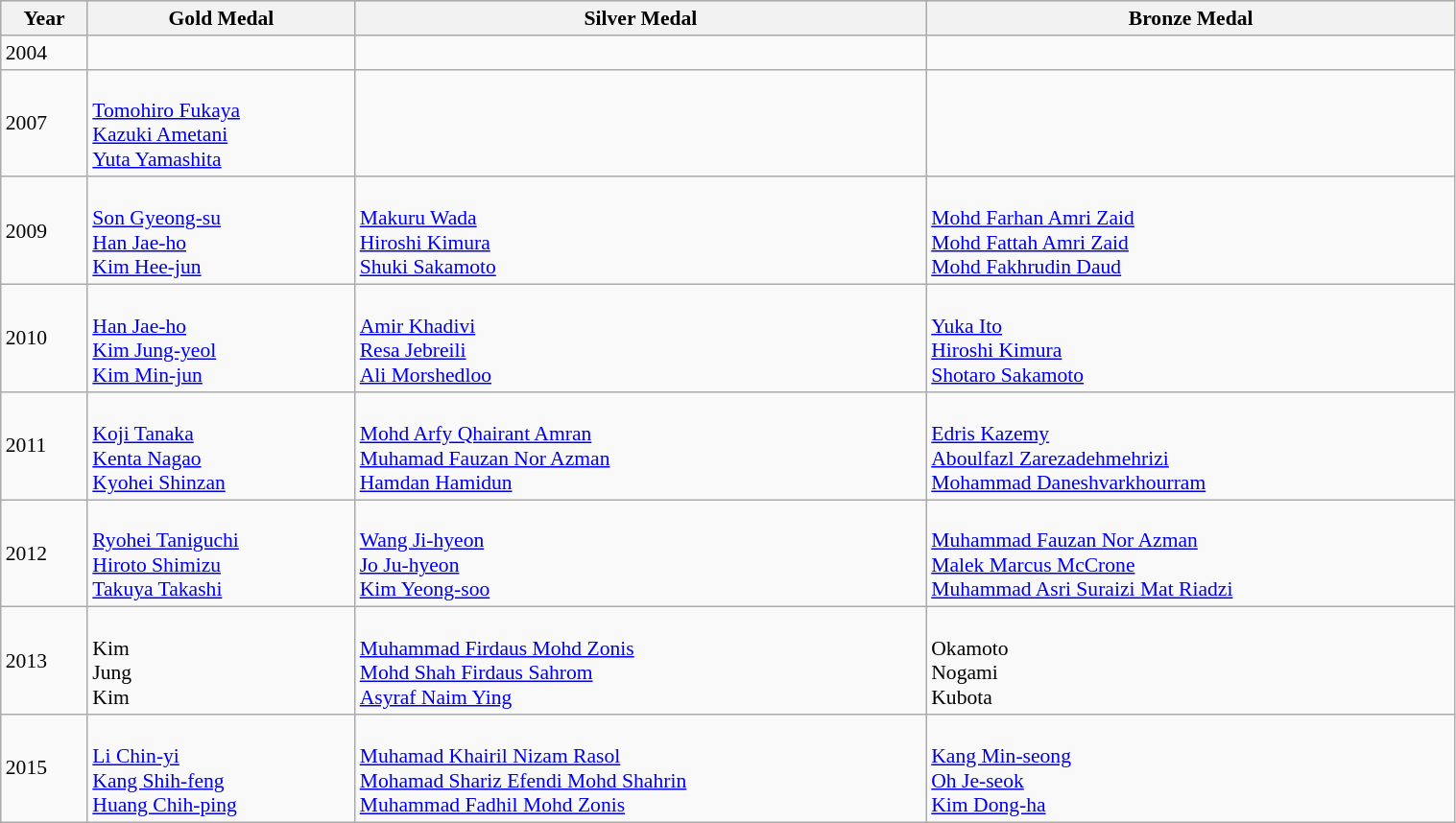<table class=wikitable style="font-size:90%" width="80%">
<tr style="background:#ccccff;">
<th>Year</th>
<th> <strong>Gold Medal</strong></th>
<th> <strong>Silver Medal</strong></th>
<th> <strong>Bronze Medal</strong></th>
</tr>
<tr>
<td>2004</td>
<td><br></td>
<td><br></td>
<td><br></td>
</tr>
<tr>
<td>2007</td>
<td><br><a href='#'>Tomohiro Fukaya</a><br><a href='#'>Kazuki Ametani</a><br><a href='#'>Yuta Yamashita</a></td>
<td><br></td>
<td><br></td>
</tr>
<tr>
<td>2009</td>
<td><br><a href='#'>Son Gyeong-su</a><br><a href='#'>Han Jae-ho</a><br><a href='#'>Kim Hee-jun</a></td>
<td><br><a href='#'>Makuru Wada</a><br><a href='#'>Hiroshi Kimura</a><br><a href='#'>Shuki Sakamoto</a></td>
<td><br><a href='#'>Mohd Farhan Amri Zaid</a><br><a href='#'>Mohd Fattah Amri Zaid</a><br><a href='#'>Mohd Fakhrudin Daud</a></td>
</tr>
<tr>
<td>2010</td>
<td><br><a href='#'>Han Jae-ho</a><br><a href='#'>Kim Jung-yeol</a><br><a href='#'>Kim Min-jun</a></td>
<td><br><a href='#'>Amir Khadivi</a><br><a href='#'>Resa Jebreili</a><br><a href='#'>Ali Morshedloo</a></td>
<td><br><a href='#'>Yuka Ito</a><br><a href='#'>Hiroshi Kimura</a><br><a href='#'>Shotaro Sakamoto</a></td>
</tr>
<tr>
<td>2011</td>
<td><br><a href='#'>Koji Tanaka</a><br><a href='#'>Kenta Nagao</a><br><a href='#'>Kyohei Shinzan</a></td>
<td><br><a href='#'>Mohd Arfy Qhairant Amran</a><br><a href='#'>Muhamad Fauzan Nor Azman</a><br><a href='#'>Hamdan Hamidun</a></td>
<td><br><a href='#'>Edris Kazemy</a><br><a href='#'>Aboulfazl Zarezadehmehrizi</a><br><a href='#'>Mohammad Daneshvarkhourram</a></td>
</tr>
<tr>
<td>2012</td>
<td><br><a href='#'>Ryohei Taniguchi</a><br><a href='#'>Hiroto Shimizu</a><br><a href='#'>Takuya Takashi</a></td>
<td><br><a href='#'>Wang Ji-hyeon</a><br><a href='#'>Jo Ju-hyeon</a><br><a href='#'>Kim Yeong-soo</a></td>
<td><br><a href='#'>Muhammad Fauzan Nor Azman</a><br><a href='#'>Malek Marcus McCrone</a><br><a href='#'>Muhammad Asri Suraizi Mat Riadzi</a></td>
</tr>
<tr>
<td>2013</td>
<td><br>Kim<br>Jung<br>Kim</td>
<td><br><a href='#'>Muhammad Firdaus Mohd Zonis</a><br><a href='#'>Mohd Shah Firdaus Sahrom</a><br><a href='#'>Asyraf Naim Ying</a></td>
<td><br>Okamoto<br>Nogami<br>Kubota</td>
</tr>
<tr>
<td>2015</td>
<td><br><a href='#'>Li Chin-yi</a><br><a href='#'>Kang Shih-feng</a><br><a href='#'>Huang Chih-ping</a></td>
<td><br><a href='#'>Muhamad Khairil Nizam Rasol</a><br><a href='#'>Mohamad Shariz Efendi Mohd Shahrin</a><br><a href='#'>Muhammad Fadhil Mohd Zonis</a></td>
<td><br><a href='#'>Kang Min-seong</a><br><a href='#'>Oh Je-seok</a><br><a href='#'>Kim Dong-ha</a></td>
</tr>
</table>
